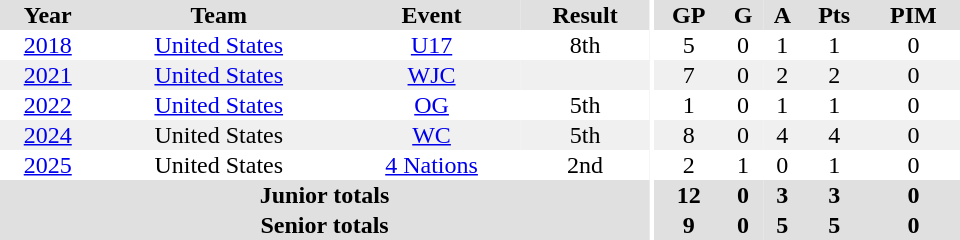<table border="0" cellpadding="1" cellspacing="0" ID="Table3" style="text-align:center; width:40em">
<tr bgcolor="#e0e0e0">
<th>Year</th>
<th>Team</th>
<th>Event</th>
<th>Result</th>
<th rowspan="99" bgcolor="#ffffff"></th>
<th>GP</th>
<th>G</th>
<th>A</th>
<th>Pts</th>
<th>PIM</th>
</tr>
<tr>
<td><a href='#'>2018</a></td>
<td><a href='#'>United States</a></td>
<td><a href='#'>U17</a></td>
<td>8th</td>
<td>5</td>
<td>0</td>
<td>1</td>
<td>1</td>
<td>0</td>
</tr>
<tr style="background:#f0f0f0;">
<td><a href='#'>2021</a></td>
<td><a href='#'>United States</a></td>
<td><a href='#'>WJC</a></td>
<td></td>
<td>7</td>
<td>0</td>
<td>2</td>
<td>2</td>
<td>0</td>
</tr>
<tr>
<td><a href='#'>2022</a></td>
<td><a href='#'>United States</a></td>
<td><a href='#'>OG</a></td>
<td>5th</td>
<td>1</td>
<td>0</td>
<td>1</td>
<td>1</td>
<td>0</td>
</tr>
<tr bgcolor="#f0f0f0">
<td><a href='#'>2024</a></td>
<td>United States</td>
<td><a href='#'>WC</a></td>
<td>5th</td>
<td>8</td>
<td>0</td>
<td>4</td>
<td>4</td>
<td>0</td>
</tr>
<tr bgcolor=>
<td><a href='#'>2025</a></td>
<td>United States</td>
<td><a href='#'>4 Nations</a></td>
<td>2nd</td>
<td>2</td>
<td>1</td>
<td>0</td>
<td>1</td>
<td>0</td>
</tr>
<tr bgcolor="#e0e0e0">
<th colspan="4">Junior totals</th>
<th>12</th>
<th>0</th>
<th>3</th>
<th>3</th>
<th>0</th>
</tr>
<tr bgcolor="#e0e0e0">
<th colspan="4">Senior totals</th>
<th>9</th>
<th>0</th>
<th>5</th>
<th>5</th>
<th>0</th>
</tr>
</table>
